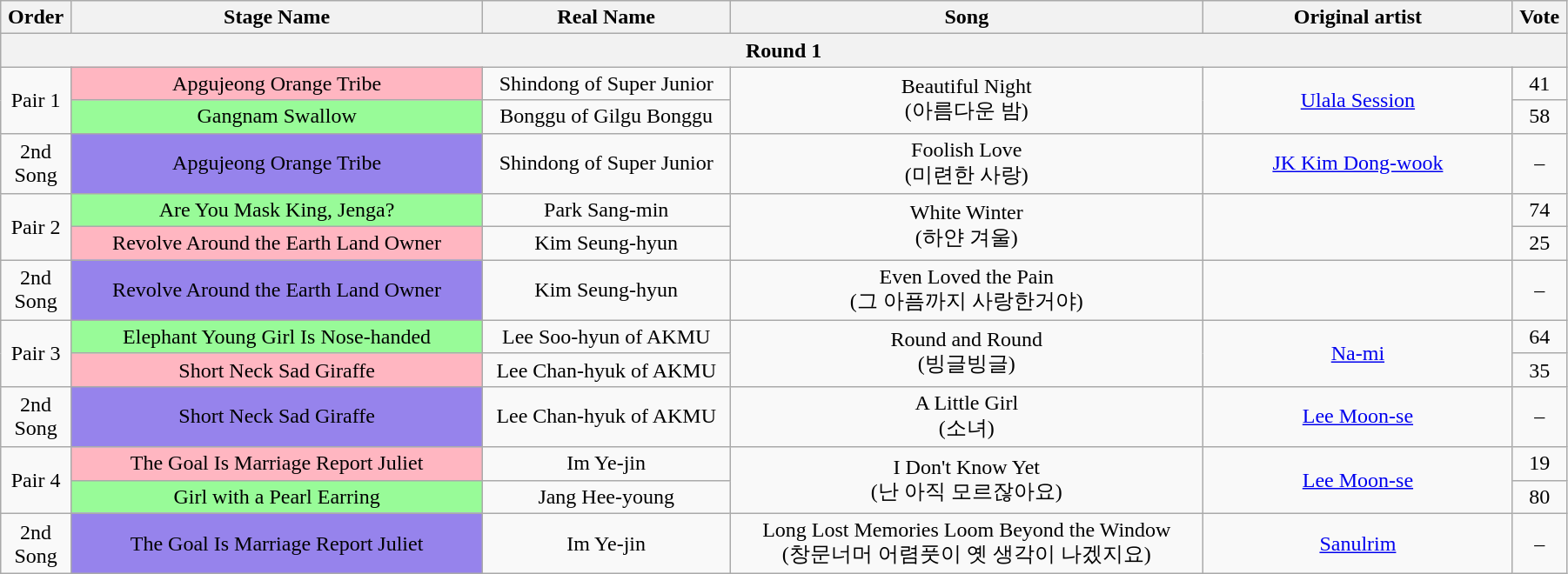<table class="wikitable" style="text-align:center; width:95%;">
<tr>
<th style="width:1%;">Order</th>
<th style="width:20%;">Stage Name</th>
<th style="width:12%;">Real Name</th>
<th style="width:23%;">Song</th>
<th style="width:15%;">Original artist</th>
<th style="width:1%;">Vote</th>
</tr>
<tr>
<th colspan=6>Round 1</th>
</tr>
<tr>
<td rowspan=2>Pair 1</td>
<td bgcolor="lightpink">Apgujeong Orange Tribe</td>
<td>Shindong of Super Junior</td>
<td rowspan=2>Beautiful Night<br>(아름다운 밤)</td>
<td rowspan=2><a href='#'>Ulala Session</a></td>
<td>41</td>
</tr>
<tr>
<td bgcolor="palegreen">Gangnam Swallow</td>
<td>Bonggu of Gilgu Bonggu</td>
<td>58</td>
</tr>
<tr>
<td>2nd Song</td>
<td bgcolor="#9683EC">Apgujeong Orange Tribe</td>
<td>Shindong of Super Junior</td>
<td>Foolish Love<br>(미련한 사랑)</td>
<td><a href='#'>JK Kim Dong-wook</a></td>
<td>–</td>
</tr>
<tr>
<td rowspan=2>Pair 2</td>
<td bgcolor="palegreen">Are You Mask King, Jenga?</td>
<td>Park Sang-min</td>
<td rowspan=2>White Winter<br>(하얀 겨울)</td>
<td rowspan=2></td>
<td>74</td>
</tr>
<tr>
<td bgcolor="lightpink">Revolve Around the Earth Land Owner</td>
<td>Kim Seung-hyun</td>
<td>25</td>
</tr>
<tr>
<td>2nd Song</td>
<td bgcolor="#9683EC">Revolve Around the Earth Land Owner</td>
<td>Kim Seung-hyun</td>
<td>Even Loved the Pain<br>(그 아픔까지 사랑한거야)</td>
<td></td>
<td>–</td>
</tr>
<tr>
<td rowspan=2>Pair 3</td>
<td bgcolor="palegreen">Elephant Young Girl Is Nose-handed</td>
<td>Lee Soo-hyun of AKMU</td>
<td rowspan=2>Round and Round<br>(빙글빙글)</td>
<td rowspan=2><a href='#'>Na-mi</a></td>
<td>64</td>
</tr>
<tr>
<td bgcolor="lightpink">Short Neck Sad Giraffe</td>
<td>Lee Chan-hyuk of AKMU</td>
<td>35</td>
</tr>
<tr>
<td>2nd Song</td>
<td bgcolor="#9683EC">Short Neck Sad Giraffe</td>
<td>Lee Chan-hyuk of AKMU</td>
<td>A Little Girl<br>(소녀)</td>
<td><a href='#'>Lee Moon-se</a></td>
<td>–</td>
</tr>
<tr>
<td rowspan=2>Pair 4</td>
<td bgcolor="lightpink">The Goal Is Marriage Report Juliet</td>
<td>Im Ye-jin</td>
<td rowspan=2>I Don't Know Yet<br>(난 아직 모르잖아요)</td>
<td rowspan=2><a href='#'>Lee Moon-se</a></td>
<td>19</td>
</tr>
<tr>
<td bgcolor="palegreen">Girl with a Pearl Earring</td>
<td>Jang Hee-young</td>
<td>80</td>
</tr>
<tr>
<td>2nd Song</td>
<td bgcolor="#9683EC">The Goal Is Marriage Report Juliet</td>
<td>Im Ye-jin</td>
<td>Long Lost Memories Loom Beyond the Window<br>(창문너머 어렴풋이 옛 생각이 나겠지요)</td>
<td><a href='#'>Sanulrim</a></td>
<td>–</td>
</tr>
</table>
